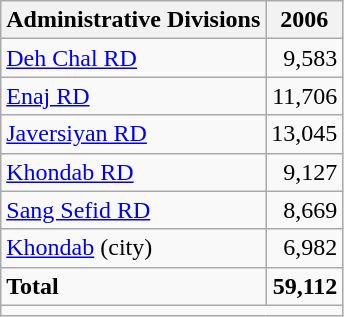<table class="wikitable">
<tr>
<th>Administrative Divisions</th>
<th>2006</th>
</tr>
<tr>
<td><a href='#'>Deh Chal RD</a></td>
<td style="text-align: right;">9,583</td>
</tr>
<tr>
<td><a href='#'>Enaj RD</a></td>
<td style="text-align: right;">11,706</td>
</tr>
<tr>
<td><a href='#'>Javersiyan RD</a></td>
<td style="text-align: right;">13,045</td>
</tr>
<tr>
<td><a href='#'>Khondab RD</a></td>
<td style="text-align: right;">9,127</td>
</tr>
<tr>
<td><a href='#'>Sang Sefid RD</a></td>
<td style="text-align: right;">8,669</td>
</tr>
<tr>
<td><a href='#'>Khondab</a> (city)</td>
<td style="text-align: right;">6,982</td>
</tr>
<tr>
<td><strong>Total</strong></td>
<td style="text-align: right;"><strong>59,112</strong></td>
</tr>
<tr>
<td colspan=2></td>
</tr>
</table>
